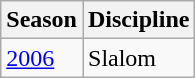<table class="wikitable">
<tr>
<th>Season</th>
<th>Discipline</th>
</tr>
<tr>
<td><a href='#'>2006</a></td>
<td>Slalom</td>
</tr>
</table>
